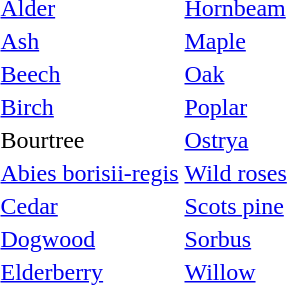<table>
<tr>
<td><a href='#'>Alder</a></td>
<td><a href='#'>Hornbeam</a></td>
</tr>
<tr>
<td><a href='#'>Ash</a></td>
<td><a href='#'>Maple</a></td>
</tr>
<tr>
<td><a href='#'>Beech</a></td>
<td><a href='#'>Oak</a></td>
</tr>
<tr>
<td><a href='#'>Birch</a></td>
<td><a href='#'>Poplar</a></td>
</tr>
<tr>
<td>Bourtree</td>
<td><a href='#'>Ostrya</a></td>
</tr>
<tr>
<td><a href='#'>Abies borisii-regis</a></td>
<td><a href='#'>Wild roses</a></td>
</tr>
<tr>
<td><a href='#'>Cedar</a></td>
<td><a href='#'>Scots pine</a></td>
</tr>
<tr>
<td><a href='#'>Dogwood</a></td>
<td><a href='#'>Sorbus</a></td>
</tr>
<tr>
<td><a href='#'>Elderberry</a></td>
<td><a href='#'>Willow</a></td>
</tr>
</table>
